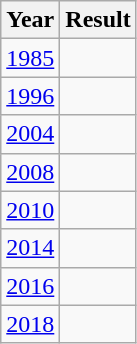<table class="wikitable" style="text-align: center">
<tr>
<th>Year</th>
<th>Result</th>
</tr>
<tr>
<td><a href='#'>1985</a></td>
<td></td>
</tr>
<tr>
<td><a href='#'>1996</a></td>
<td></td>
</tr>
<tr>
<td><a href='#'>2004</a></td>
<td></td>
</tr>
<tr>
<td><a href='#'>2008</a></td>
<td></td>
</tr>
<tr>
<td><a href='#'>2010</a></td>
<td></td>
</tr>
<tr>
<td><a href='#'>2014</a></td>
<td></td>
</tr>
<tr>
<td><a href='#'>2016</a></td>
<td></td>
</tr>
<tr>
<td><a href='#'>2018</a></td>
<td></td>
</tr>
</table>
